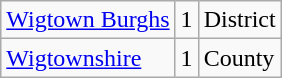<table class="wikitable sortable">
<tr>
<td><a href='#'>Wigtown Burghs</a></td>
<td align="center">1</td>
<td>District</td>
</tr>
<tr>
<td><a href='#'>Wigtownshire</a></td>
<td align="center">1</td>
<td>County</td>
</tr>
</table>
